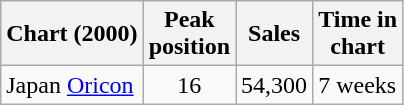<table class="wikitable">
<tr>
<th align="left">Chart (2000)</th>
<th align="center">Peak<br>position</th>
<th align="center">Sales</th>
<th align="center">Time in<br>chart</th>
</tr>
<tr>
<td align="left">Japan <a href='#'>Oricon</a></td>
<td align="center">16</td>
<td align="center">54,300</td>
<td align="">7 weeks</td>
</tr>
</table>
